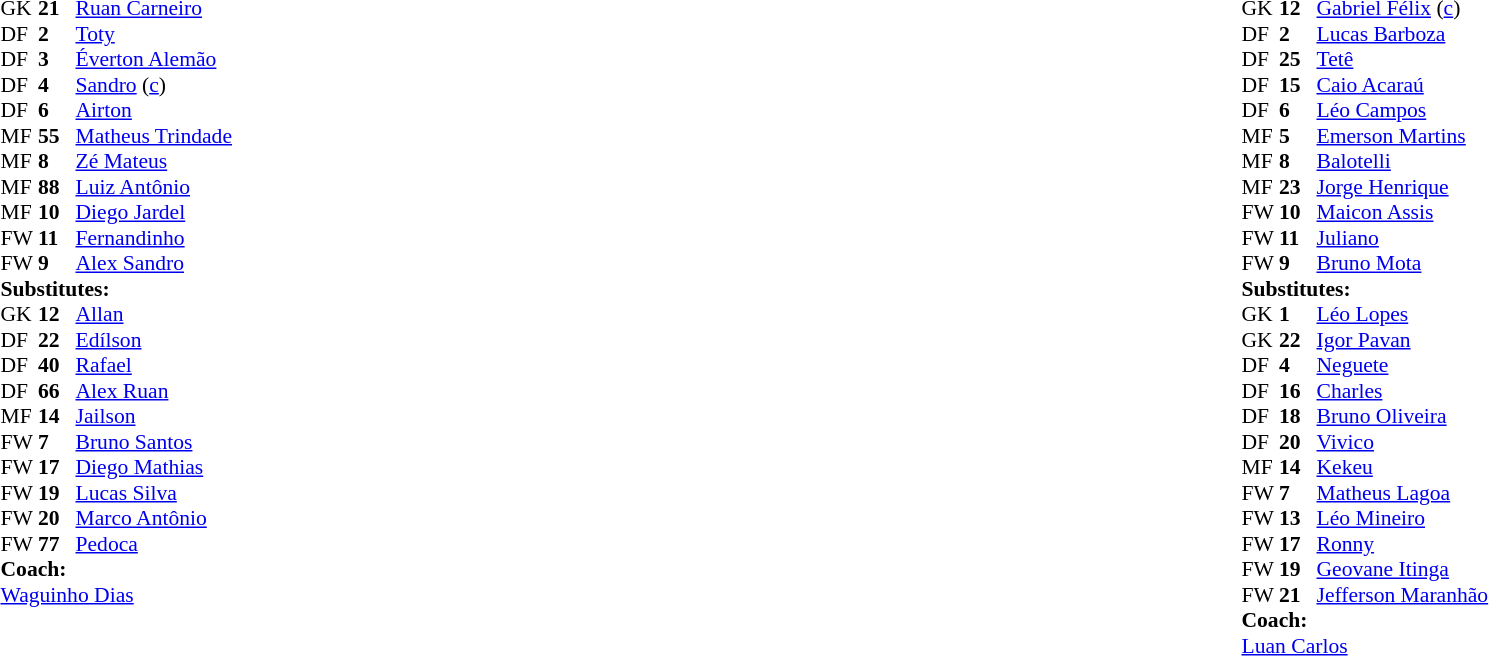<table width="100%">
<tr>
<td valign="top" width="40%"><br><table style="font-size:90%" cellspacing="0" cellpadding="0">
<tr>
<th width=25></th>
<th width=25></th>
</tr>
<tr>
<td>GK</td>
<td><strong>21</strong></td>
<td> <a href='#'>Ruan Carneiro</a></td>
</tr>
<tr>
<td>DF</td>
<td><strong>2</strong></td>
<td> <a href='#'>Toty</a></td>
</tr>
<tr>
<td>DF</td>
<td><strong>3</strong></td>
<td> <a href='#'>Éverton Alemão</a></td>
<td></td>
</tr>
<tr>
<td>DF</td>
<td><strong>4</strong></td>
<td> <a href='#'>Sandro</a> (<a href='#'>c</a>)</td>
</tr>
<tr>
<td>DF</td>
<td><strong>6</strong></td>
<td> <a href='#'>Airton</a></td>
<td></td>
</tr>
<tr>
<td>MF</td>
<td><strong>55</strong></td>
<td> <a href='#'>Matheus Trindade</a></td>
<td></td>
<td></td>
</tr>
<tr>
<td>MF</td>
<td><strong>8</strong></td>
<td> <a href='#'>Zé Mateus</a></td>
</tr>
<tr>
<td>MF</td>
<td><strong>88</strong></td>
<td> <a href='#'>Luiz Antônio</a></td>
</tr>
<tr>
<td>MF</td>
<td><strong>10</strong></td>
<td> <a href='#'>Diego Jardel</a></td>
<td></td>
<td></td>
</tr>
<tr>
<td>FW</td>
<td><strong>11</strong></td>
<td> <a href='#'>Fernandinho</a></td>
<td></td>
<td></td>
</tr>
<tr>
<td>FW</td>
<td><strong>9</strong></td>
<td> <a href='#'>Alex Sandro</a></td>
<td></td>
</tr>
<tr>
<td colspan=3><strong>Substitutes:</strong></td>
</tr>
<tr>
<td>GK</td>
<td><strong>12</strong></td>
<td> <a href='#'>Allan</a></td>
</tr>
<tr>
<td>DF</td>
<td><strong>22</strong></td>
<td> <a href='#'>Edílson</a></td>
</tr>
<tr>
<td>DF</td>
<td><strong>40</strong></td>
<td> <a href='#'>Rafael</a></td>
</tr>
<tr>
<td>DF</td>
<td><strong>66</strong></td>
<td> <a href='#'>Alex Ruan</a></td>
</tr>
<tr>
<td>MF</td>
<td><strong>14</strong></td>
<td> <a href='#'>Jailson</a></td>
<td></td>
<td></td>
</tr>
<tr>
<td>FW</td>
<td><strong>7</strong></td>
<td> <a href='#'>Bruno Santos</a></td>
<td></td>
<td></td>
</tr>
<tr>
<td>FW</td>
<td><strong>17</strong></td>
<td> <a href='#'>Diego Mathias</a></td>
</tr>
<tr>
<td>FW</td>
<td><strong>19</strong></td>
<td> <a href='#'>Lucas Silva</a></td>
<td></td>
<td></td>
</tr>
<tr>
<td>FW</td>
<td><strong>20</strong></td>
<td> <a href='#'>Marco Antônio</a></td>
</tr>
<tr>
<td>FW</td>
<td><strong>77</strong></td>
<td> <a href='#'>Pedoca</a></td>
</tr>
<tr>
<td></td>
</tr>
<tr>
<td></td>
</tr>
<tr>
<td colspan=3><strong>Coach:</strong></td>
</tr>
<tr>
<td colspan=4> <a href='#'>Waguinho Dias</a></td>
</tr>
</table>
</td>
<td valign="top" width="50%"><br><table style="font-size:90%;" cellspacing="0" cellpadding="0" align="center">
<tr>
<th width=25></th>
<th width=25></th>
</tr>
<tr>
<td>GK</td>
<td><strong>12</strong></td>
<td> <a href='#'>Gabriel Félix</a> (<a href='#'>c</a>)</td>
</tr>
<tr>
<td>DF</td>
<td><strong>2</strong></td>
<td> <a href='#'>Lucas Barboza</a></td>
</tr>
<tr>
<td>DF</td>
<td><strong>25</strong></td>
<td> <a href='#'>Tetê</a></td>
</tr>
<tr>
<td>DF</td>
<td><strong>15</strong></td>
<td> <a href='#'>Caio Acaraú</a></td>
<td></td>
<td></td>
</tr>
<tr>
<td>DF</td>
<td><strong>6</strong></td>
<td> <a href='#'>Léo Campos</a></td>
</tr>
<tr>
<td>MF</td>
<td><strong>5</strong></td>
<td> <a href='#'>Emerson Martins</a></td>
<td></td>
<td></td>
</tr>
<tr>
<td>MF</td>
<td><strong>8</strong></td>
<td> <a href='#'>Balotelli</a></td>
<td></td>
<td></td>
</tr>
<tr>
<td>MF</td>
<td><strong>23</strong></td>
<td> <a href='#'>Jorge Henrique</a></td>
<td></td>
<td></td>
</tr>
<tr>
<td>FW</td>
<td><strong>10</strong></td>
<td> <a href='#'>Maicon Assis</a></td>
<td></td>
<td></td>
</tr>
<tr>
<td>FW</td>
<td><strong>11</strong></td>
<td> <a href='#'>Juliano</a></td>
<td></td>
</tr>
<tr>
<td>FW</td>
<td><strong>9</strong></td>
<td> <a href='#'>Bruno Mota</a></td>
</tr>
<tr>
<td colspan=3><strong>Substitutes:</strong></td>
</tr>
<tr>
<td>GK</td>
<td><strong>1</strong></td>
<td> <a href='#'>Léo Lopes</a></td>
</tr>
<tr>
<td>GK</td>
<td><strong>22</strong></td>
<td> <a href='#'>Igor Pavan</a></td>
</tr>
<tr>
<td>DF</td>
<td><strong>4</strong></td>
<td> <a href='#'>Neguete</a></td>
</tr>
<tr>
<td>DF</td>
<td><strong>16</strong></td>
<td> <a href='#'>Charles</a></td>
</tr>
<tr>
<td>DF</td>
<td><strong>18</strong></td>
<td> <a href='#'>Bruno Oliveira</a></td>
<td></td>
<td></td>
</tr>
<tr>
<td>DF</td>
<td><strong>20</strong></td>
<td> <a href='#'>Vivico</a></td>
</tr>
<tr>
<td>MF</td>
<td><strong>14</strong></td>
<td> <a href='#'>Kekeu</a></td>
</tr>
<tr>
<td>FW</td>
<td><strong>7</strong></td>
<td> <a href='#'>Matheus Lagoa</a></td>
<td></td>
<td></td>
</tr>
<tr>
<td>FW</td>
<td><strong>13</strong></td>
<td> <a href='#'>Léo Mineiro</a></td>
</tr>
<tr>
<td>FW</td>
<td><strong>17</strong></td>
<td> <a href='#'>Ronny</a></td>
<td></td>
<td></td>
</tr>
<tr>
<td>FW</td>
<td><strong>19</strong></td>
<td> <a href='#'>Geovane Itinga</a></td>
<td></td>
<td></td>
</tr>
<tr>
<td>FW</td>
<td><strong>21</strong></td>
<td> <a href='#'>Jefferson Maranhão</a></td>
<td></td>
<td></td>
</tr>
<tr>
<td colspan=3><strong>Coach:</strong></td>
</tr>
<tr>
<td colspan=4> <a href='#'>Luan Carlos</a></td>
</tr>
</table>
</td>
</tr>
</table>
